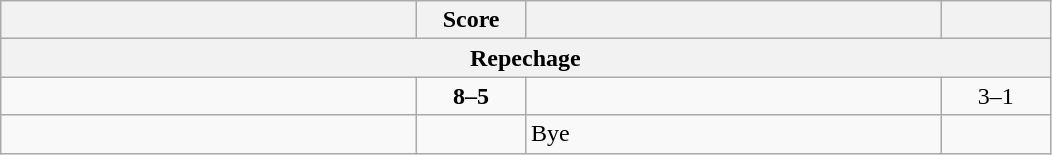<table class="wikitable" style="text-align: left; ">
<tr>
<th align="right" width="270"></th>
<th width="65">Score</th>
<th align="left" width="270"></th>
<th width="65"></th>
</tr>
<tr>
<th colspan=4>Repechage</th>
</tr>
<tr>
<td><strong></strong></td>
<td align="center"><strong>8–5</strong></td>
<td></td>
<td align=center>3–1 <strong></strong></td>
</tr>
<tr>
<td><strong></strong></td>
<td></td>
<td>Bye</td>
<td></td>
</tr>
</table>
